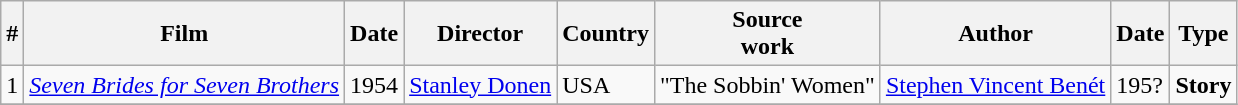<table class="wikitable">
<tr>
<th>#</th>
<th>Film</th>
<th>Date</th>
<th>Director</th>
<th>Country</th>
<th>Source<br>work</th>
<th>Author</th>
<th>Date</th>
<th>Type</th>
</tr>
<tr>
<td>1</td>
<td><em><a href='#'>Seven Brides for Seven Brothers</a></em></td>
<td>1954</td>
<td><a href='#'>Stanley Donen</a></td>
<td>USA</td>
<td>"The Sobbin' Women"</td>
<td><a href='#'>Stephen Vincent Benét</a></td>
<td>195?</td>
<td><strong>Story</strong></td>
</tr>
<tr>
</tr>
</table>
